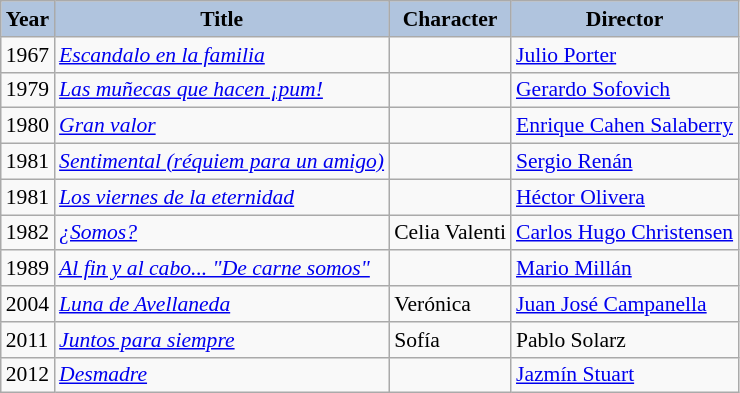<table class="wikitable" style="font-size:90%;">
<tr>
<th style="background:#B0C4DE;">Year</th>
<th style="background:#B0C4DE;">Title</th>
<th style="background:#B0C4DE;">Character</th>
<th style="background:#B0C4DE;">Director</th>
</tr>
<tr>
<td>1967</td>
<td><em><a href='#'>Escandalo en la familia</a></em></td>
<td></td>
<td><a href='#'>Julio Porter</a></td>
</tr>
<tr>
<td>1979</td>
<td><em><a href='#'>Las muñecas que hacen ¡pum!</a></em></td>
<td></td>
<td><a href='#'>Gerardo Sofovich</a></td>
</tr>
<tr>
<td>1980</td>
<td><em><a href='#'>Gran valor</a></em></td>
<td></td>
<td><a href='#'>Enrique Cahen Salaberry</a></td>
</tr>
<tr>
<td>1981</td>
<td><em><a href='#'>Sentimental (réquiem para un amigo)</a></em></td>
<td></td>
<td><a href='#'>Sergio Renán</a></td>
</tr>
<tr>
<td>1981</td>
<td><em><a href='#'>Los viernes de la eternidad</a></em></td>
<td></td>
<td><a href='#'>Héctor Olivera</a></td>
</tr>
<tr>
<td>1982</td>
<td><em><a href='#'>¿Somos?</a></em></td>
<td>Celia Valenti</td>
<td><a href='#'>Carlos Hugo Christensen</a></td>
</tr>
<tr>
<td>1989</td>
<td><em><a href='#'>Al fin y al cabo... "De carne somos"</a></em></td>
<td></td>
<td><a href='#'>Mario Millán</a></td>
</tr>
<tr>
<td>2004</td>
<td><em><a href='#'>Luna de Avellaneda</a></em></td>
<td>Verónica</td>
<td><a href='#'>Juan José Campanella</a></td>
</tr>
<tr>
<td>2011</td>
<td><em><a href='#'>Juntos para siempre</a></em></td>
<td>Sofía</td>
<td>Pablo Solarz</td>
</tr>
<tr>
<td>2012</td>
<td><em><a href='#'>Desmadre</a></em></td>
<td></td>
<td><a href='#'>Jazmín Stuart</a></td>
</tr>
</table>
